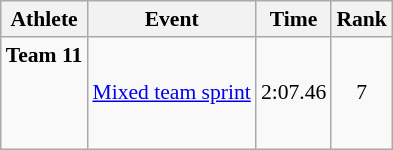<table class="wikitable" style="font-size:90%">
<tr>
<th>Athlete</th>
<th>Event</th>
<th>Time</th>
<th>Rank</th>
</tr>
<tr align=center>
<td align=left><strong>Team 11</strong><br><small><br><br><br></small></td>
<td align=left><a href='#'>Mixed team sprint</a></td>
<td>2:07.46</td>
<td>7</td>
</tr>
</table>
